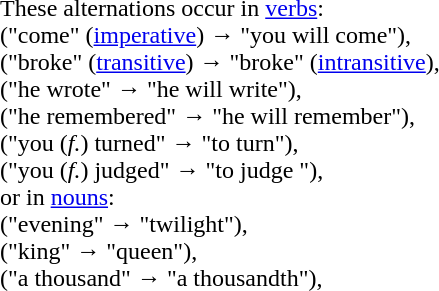<table style="white-space:nowrap; border-style:none" cellspacing="0" cellpadding="0">
<tr>
<td colspan="3">These alternations occur in <a href='#'>verbs</a>:</td>
</tr>
<tr>
<td></td>
<td><span></span></td>
<td>("come" (<a href='#'>imperative</a>) → "you will come"),</td>
</tr>
<tr>
<td></td>
<td><span></span></td>
<td>("broke" (<a href='#'>transitive</a>) → "broke" (<a href='#'>intransitive</a>),</td>
</tr>
<tr>
<td></td>
<td><span></span></td>
<td>("he wrote" → "he will write"),</td>
</tr>
<tr>
<td></td>
<td><span></span></td>
<td>("he remembered" → "he will remember"),</td>
</tr>
<tr>
<td></td>
<td><span></span></td>
<td>("you (<em>f.</em>) turned" → "to turn"),</td>
</tr>
<tr>
<td></td>
<td><span></span></td>
<td>("you (<em>f.</em>) judged" → "to judge "),</td>
</tr>
<tr>
<td colspan="3">or in <a href='#'>nouns</a>:</td>
</tr>
<tr>
<td></td>
<td><span></span></td>
<td>("evening" → "twilight"),</td>
</tr>
<tr>
<td></td>
<td><span></span></td>
<td>("king" → "queen"),</td>
</tr>
<tr>
<td></td>
<td><span></span></td>
<td>("a thousand" → "a thousandth"),</td>
</tr>
</table>
